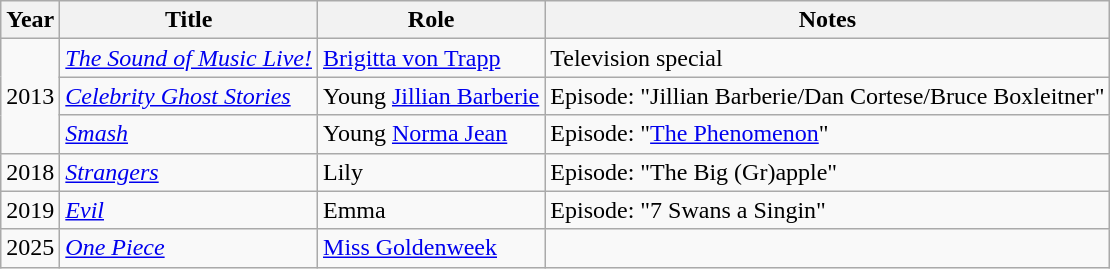<table class="wikitable">
<tr>
<th>Year</th>
<th>Title</th>
<th>Role</th>
<th>Notes</th>
</tr>
<tr>
<td rowspan="3">2013</td>
<td><em><a href='#'>The Sound of Music Live!</a></em></td>
<td><a href='#'>Brigitta von Trapp</a></td>
<td>Television special</td>
</tr>
<tr>
<td><em><a href='#'>Celebrity Ghost Stories</a></em></td>
<td>Young <a href='#'>Jillian Barberie</a></td>
<td>Episode: "Jillian Barberie/Dan Cortese/Bruce Boxleitner"</td>
</tr>
<tr>
<td><em><a href='#'>Smash</a></em></td>
<td>Young <a href='#'>Norma Jean</a></td>
<td>Episode: "<a href='#'>The Phenomenon</a>"</td>
</tr>
<tr>
<td>2018</td>
<td><em><a href='#'>Strangers</a></em></td>
<td>Lily</td>
<td>Episode: "The Big (Gr)apple"</td>
</tr>
<tr>
<td>2019</td>
<td><em><a href='#'>Evil</a></em></td>
<td>Emma</td>
<td>Episode: "7 Swans a Singin"</td>
</tr>
<tr>
<td>2025</td>
<td><em><a href='#'>One Piece</a></em></td>
<td><a href='#'>Miss Goldenweek</a></td>
<td></td>
</tr>
</table>
